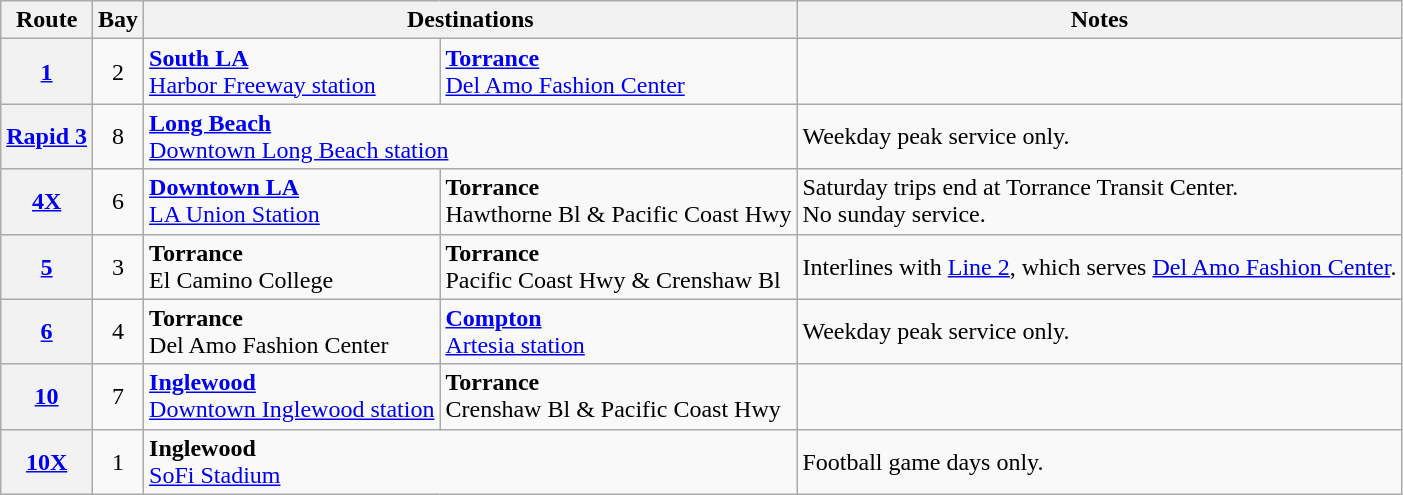<table class="wikitable sticky-header">
<tr>
<th>Route</th>
<th>Bay</th>
<th colspan=2>Destinations</th>
<th>Notes</th>
</tr>
<tr>
<th><a href='#'>1</a></th>
<td style="text-align:center">2</td>
<td><strong><a href='#'>South LA</a></strong><br> <a href='#'>Harbor Freeway station</a></td>
<td><strong><a href='#'>Torrance</a></strong><br><a href='#'>Del Amo Fashion Center</a></td>
<td></td>
</tr>
<tr>
<th><a href='#'>Rapid 3</a></th>
<td style="text-align:center">8</td>
<td colspan=2><strong><a href='#'>Long Beach</a></strong><br><a href='#'>Downtown Long Beach station</a></td>
<td>Weekday peak service only.</td>
</tr>
<tr>
<th><a href='#'>4X</a></th>
<td style="text-align:center">6</td>
<td><strong><a href='#'>Downtown LA</a></strong><br><a href='#'>LA Union Station</a></td>
<td><strong>Torrance</strong><br>Hawthorne Bl & Pacific Coast Hwy</td>
<td>Saturday trips end at Torrance Transit Center.<br>No sunday service.</td>
</tr>
<tr>
<th><a href='#'>5</a></th>
<td style="text-align:center">3</td>
<td><strong>Torrance</strong><br>El Camino College</td>
<td><strong>Torrance</strong><br>Pacific Coast Hwy & Crenshaw Bl</td>
<td>Interlines with <a href='#'>Line 2</a>, which serves <a href='#'>Del Amo Fashion Center</a>.</td>
</tr>
<tr>
<th><a href='#'>6</a></th>
<td style="text-align:center">4</td>
<td><strong>Torrance</strong><br>Del Amo Fashion Center</td>
<td><strong><a href='#'>Compton</a></strong><br><a href='#'>Artesia station</a></td>
<td>Weekday peak service only.</td>
</tr>
<tr>
<th><a href='#'>10</a></th>
<td style="text-align:center">7</td>
<td><strong><a href='#'>Inglewood</a></strong><br><a href='#'>Downtown Inglewood station</a></td>
<td><strong>Torrance</strong><br>Crenshaw Bl & Pacific Coast Hwy</td>
<td></td>
</tr>
<tr>
<th><a href='#'>10X</a></th>
<td style="text-align:center">1</td>
<td colspan=2><strong>Inglewood</strong><br><a href='#'>SoFi Stadium</a></td>
<td>Football game days only.</td>
</tr>
</table>
